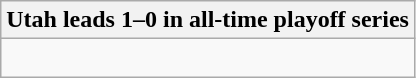<table class="wikitable collapsible collapsed">
<tr>
<th>Utah leads 1–0 in all-time playoff series</th>
</tr>
<tr>
<td><br></td>
</tr>
</table>
